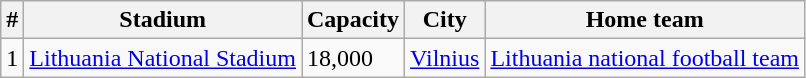<table class="wikitable sortable">
<tr>
<th>#</th>
<th>Stadium</th>
<th>Capacity</th>
<th>City</th>
<th>Home team</th>
</tr>
<tr>
<td>1</td>
<td><a href='#'>Lithuania National Stadium</a></td>
<td>18,000</td>
<td><a href='#'>Vilnius</a></td>
<td><a href='#'>Lithuania national football team</a></td>
</tr>
</table>
